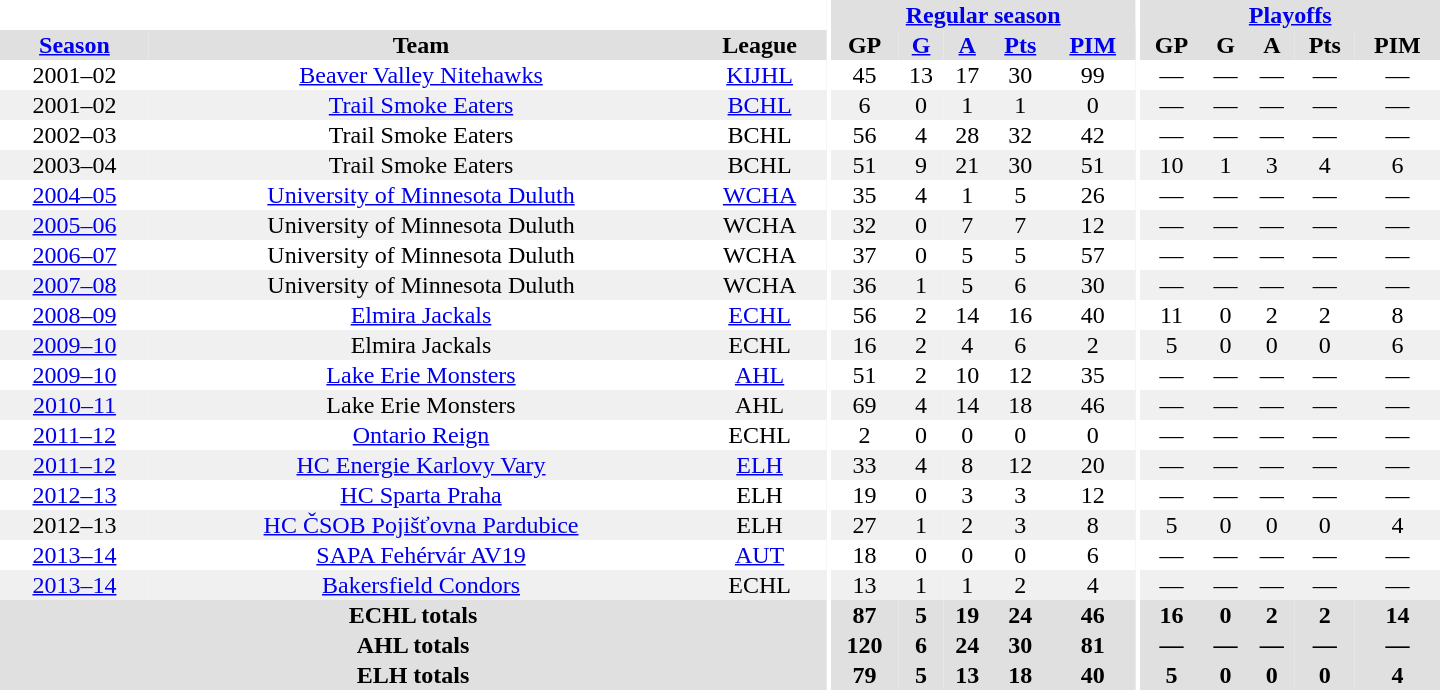<table border="0" cellpadding="1" cellspacing="0" style="text-align:center; width:60em">
<tr style="background:#e0e0e0;">
<th colspan="3" style="background:#fff;"></th>
<th rowspan="99" style="background:#fff;"></th>
<th colspan="5"><a href='#'>Regular season</a></th>
<th rowspan="99" style="background:#fff;"></th>
<th colspan="5"><a href='#'>Playoffs</a></th>
</tr>
<tr style="background:#e0e0e0;">
<th><a href='#'>Season</a></th>
<th>Team</th>
<th>League</th>
<th>GP</th>
<th><a href='#'>G</a></th>
<th><a href='#'>A</a></th>
<th><a href='#'>Pts</a></th>
<th><a href='#'>PIM</a></th>
<th>GP</th>
<th>G</th>
<th>A</th>
<th>Pts</th>
<th>PIM</th>
</tr>
<tr>
<td>2001–02</td>
<td><a href='#'>Beaver Valley Nitehawks</a></td>
<td><a href='#'>KIJHL</a></td>
<td>45</td>
<td>13</td>
<td>17</td>
<td>30</td>
<td>99</td>
<td>—</td>
<td>—</td>
<td>—</td>
<td>—</td>
<td>—</td>
</tr>
<tr bgcolor="#f0f0f0">
<td>2001–02</td>
<td><a href='#'>Trail Smoke Eaters</a></td>
<td><a href='#'>BCHL</a></td>
<td>6</td>
<td>0</td>
<td>1</td>
<td>1</td>
<td>0</td>
<td>—</td>
<td>—</td>
<td>—</td>
<td>—</td>
<td>—</td>
</tr>
<tr>
<td>2002–03</td>
<td>Trail Smoke Eaters</td>
<td>BCHL</td>
<td>56</td>
<td>4</td>
<td>28</td>
<td>32</td>
<td>42</td>
<td>—</td>
<td>—</td>
<td>—</td>
<td>—</td>
<td>—</td>
</tr>
<tr bgcolor="#f0f0f0">
<td>2003–04</td>
<td>Trail Smoke Eaters</td>
<td>BCHL</td>
<td>51</td>
<td>9</td>
<td>21</td>
<td>30</td>
<td>51</td>
<td>10</td>
<td>1</td>
<td>3</td>
<td>4</td>
<td>6</td>
</tr>
<tr>
<td><a href='#'>2004–05</a></td>
<td><a href='#'>University of Minnesota Duluth</a></td>
<td><a href='#'>WCHA</a></td>
<td>35</td>
<td>4</td>
<td>1</td>
<td>5</td>
<td>26</td>
<td>—</td>
<td>—</td>
<td>—</td>
<td>—</td>
<td>—</td>
</tr>
<tr bgcolor="#f0f0f0">
<td><a href='#'>2005–06</a></td>
<td>University of Minnesota Duluth</td>
<td>WCHA</td>
<td>32</td>
<td>0</td>
<td>7</td>
<td>7</td>
<td>12</td>
<td>—</td>
<td>—</td>
<td>—</td>
<td>—</td>
<td>—</td>
</tr>
<tr>
<td><a href='#'>2006–07</a></td>
<td>University of Minnesota Duluth</td>
<td>WCHA</td>
<td>37</td>
<td>0</td>
<td>5</td>
<td>5</td>
<td>57</td>
<td>—</td>
<td>—</td>
<td>—</td>
<td>—</td>
<td>—</td>
</tr>
<tr bgcolor="#f0f0f0">
<td><a href='#'>2007–08</a></td>
<td>University of Minnesota Duluth</td>
<td>WCHA</td>
<td>36</td>
<td>1</td>
<td>5</td>
<td>6</td>
<td>30</td>
<td>—</td>
<td>—</td>
<td>—</td>
<td>—</td>
<td>—</td>
</tr>
<tr>
<td><a href='#'>2008–09</a></td>
<td><a href='#'>Elmira Jackals</a></td>
<td><a href='#'>ECHL</a></td>
<td>56</td>
<td>2</td>
<td>14</td>
<td>16</td>
<td>40</td>
<td>11</td>
<td>0</td>
<td>2</td>
<td>2</td>
<td>8</td>
</tr>
<tr bgcolor="#f0f0f0">
<td><a href='#'>2009–10</a></td>
<td>Elmira Jackals</td>
<td>ECHL</td>
<td>16</td>
<td>2</td>
<td>4</td>
<td>6</td>
<td>2</td>
<td>5</td>
<td>0</td>
<td>0</td>
<td>0</td>
<td>6</td>
</tr>
<tr>
<td><a href='#'>2009–10</a></td>
<td><a href='#'>Lake Erie Monsters</a></td>
<td><a href='#'>AHL</a></td>
<td>51</td>
<td>2</td>
<td>10</td>
<td>12</td>
<td>35</td>
<td>—</td>
<td>—</td>
<td>—</td>
<td>—</td>
<td>—</td>
</tr>
<tr bgcolor="#f0f0f0">
<td><a href='#'>2010–11</a></td>
<td>Lake Erie Monsters</td>
<td>AHL</td>
<td>69</td>
<td>4</td>
<td>14</td>
<td>18</td>
<td>46</td>
<td>—</td>
<td>—</td>
<td>—</td>
<td>—</td>
<td>—</td>
</tr>
<tr>
<td><a href='#'>2011–12</a></td>
<td><a href='#'>Ontario Reign</a></td>
<td>ECHL</td>
<td>2</td>
<td>0</td>
<td>0</td>
<td>0</td>
<td>0</td>
<td>—</td>
<td>—</td>
<td>—</td>
<td>—</td>
<td>—</td>
</tr>
<tr bgcolor="#f0f0f0">
<td><a href='#'>2011–12</a></td>
<td><a href='#'>HC Energie Karlovy Vary</a></td>
<td><a href='#'>ELH</a></td>
<td>33</td>
<td>4</td>
<td>8</td>
<td>12</td>
<td>20</td>
<td>—</td>
<td>—</td>
<td>—</td>
<td>—</td>
<td>—</td>
</tr>
<tr>
<td><a href='#'>2012–13</a></td>
<td><a href='#'>HC Sparta Praha</a></td>
<td>ELH</td>
<td>19</td>
<td>0</td>
<td>3</td>
<td>3</td>
<td>12</td>
<td>—</td>
<td>—</td>
<td>—</td>
<td>—</td>
<td>—</td>
</tr>
<tr bgcolor="#f0f0f0">
<td>2012–13</td>
<td><a href='#'>HC ČSOB Pojišťovna Pardubice</a></td>
<td>ELH</td>
<td>27</td>
<td>1</td>
<td>2</td>
<td>3</td>
<td>8</td>
<td>5</td>
<td>0</td>
<td>0</td>
<td>0</td>
<td>4</td>
</tr>
<tr>
<td><a href='#'>2013–14</a></td>
<td><a href='#'>SAPA Fehérvár AV19</a></td>
<td><a href='#'>AUT</a></td>
<td>18</td>
<td>0</td>
<td>0</td>
<td>0</td>
<td>6</td>
<td>—</td>
<td>—</td>
<td>—</td>
<td>—</td>
<td>—</td>
</tr>
<tr bgcolor="#f0f0f0">
<td><a href='#'>2013–14</a></td>
<td><a href='#'>Bakersfield Condors</a></td>
<td>ECHL</td>
<td>13</td>
<td>1</td>
<td>1</td>
<td>2</td>
<td>4</td>
<td>—</td>
<td>—</td>
<td>—</td>
<td>—</td>
<td>—</td>
</tr>
<tr style="background:#e0e0e0;">
<th colspan="3">ECHL totals</th>
<th>87</th>
<th>5</th>
<th>19</th>
<th>24</th>
<th>46</th>
<th>16</th>
<th>0</th>
<th>2</th>
<th>2</th>
<th>14</th>
</tr>
<tr style="background:#e0e0e0;">
<th colspan="3">AHL totals</th>
<th>120</th>
<th>6</th>
<th>24</th>
<th>30</th>
<th>81</th>
<th>—</th>
<th>—</th>
<th>—</th>
<th>—</th>
<th>—</th>
</tr>
<tr style="background:#e0e0e0;">
<th colspan="3">ELH totals</th>
<th>79</th>
<th>5</th>
<th>13</th>
<th>18</th>
<th>40</th>
<th>5</th>
<th>0</th>
<th>0</th>
<th>0</th>
<th>4</th>
</tr>
</table>
